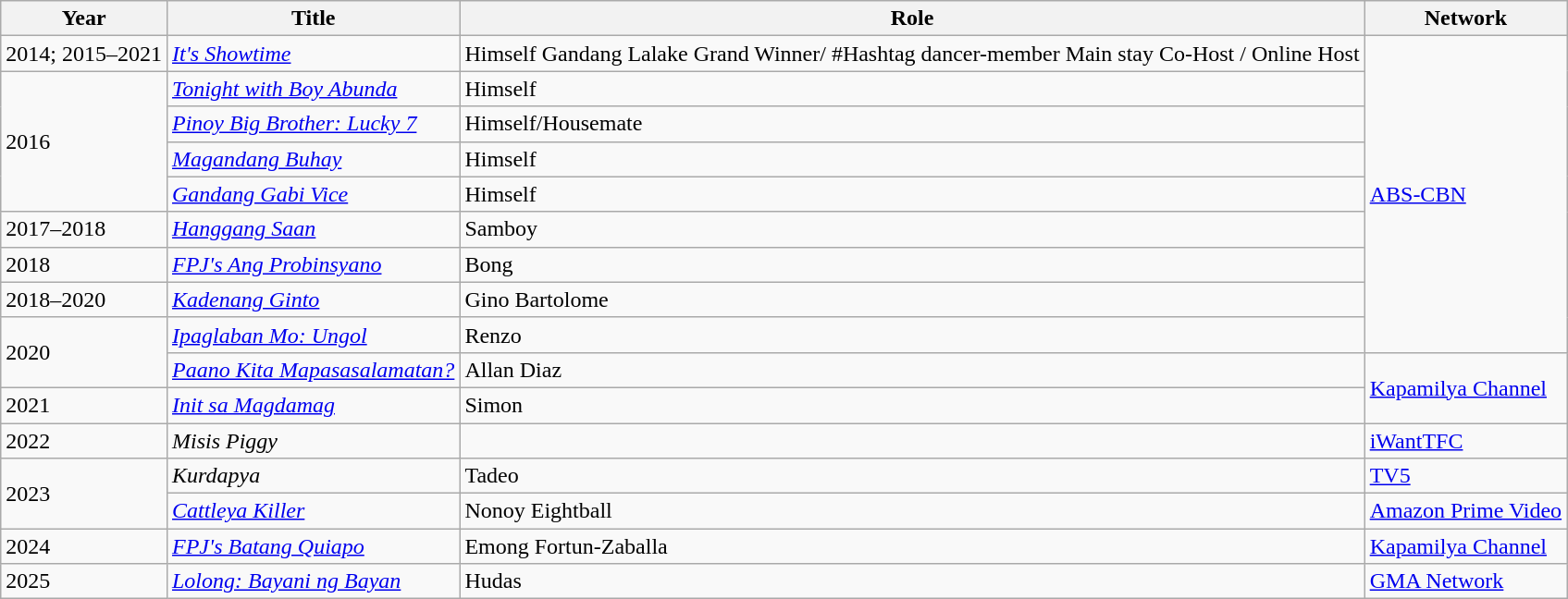<table class="wikitable sortable">
<tr>
<th>Year</th>
<th>Title</th>
<th>Role</th>
<th>Network</th>
</tr>
<tr>
<td>2014; 2015–2021</td>
<td><em><a href='#'>It's Showtime</a></em></td>
<td>Himself Gandang Lalake Grand Winner/ #Hashtag dancer-member Main stay Co-Host / Online Host</td>
<td rowspan="9"><a href='#'>ABS-CBN</a></td>
</tr>
<tr>
<td rowspan="4">2016</td>
<td><em><a href='#'>Tonight with Boy Abunda</a></em></td>
<td>Himself</td>
</tr>
<tr>
<td><em><a href='#'>Pinoy Big Brother: Lucky 7</a></em></td>
<td>Himself/Housemate</td>
</tr>
<tr>
<td><em><a href='#'>Magandang Buhay</a></em></td>
<td>Himself</td>
</tr>
<tr>
<td><em><a href='#'>Gandang Gabi Vice</a></em></td>
<td>Himself</td>
</tr>
<tr>
<td>2017–2018</td>
<td><em><a href='#'>Hanggang Saan</a></em></td>
<td>Samboy</td>
</tr>
<tr>
<td>2018</td>
<td><em><a href='#'>FPJ's Ang Probinsyano</a></em></td>
<td>Bong</td>
</tr>
<tr>
<td>2018–2020</td>
<td><em><a href='#'>Kadenang Ginto</a></em></td>
<td>Gino Bartolome</td>
</tr>
<tr>
<td rowspan="2">2020</td>
<td><em><a href='#'>Ipaglaban Mo: Ungol</a></em></td>
<td>Renzo</td>
</tr>
<tr>
<td><em><a href='#'>Paano Kita Mapasasalamatan?</a> </em></td>
<td>Allan Diaz</td>
<td rowspan="2"><a href='#'>Kapamilya Channel</a></td>
</tr>
<tr>
<td>2021</td>
<td><em><a href='#'>Init sa Magdamag</a></em></td>
<td>Simon</td>
</tr>
<tr>
<td>2022</td>
<td><em>Misis Piggy</em></td>
<td></td>
<td><a href='#'>iWantTFC</a></td>
</tr>
<tr>
<td rowspan="2">2023</td>
<td><em>Kurdapya</em></td>
<td>Tadeo</td>
<td><a href='#'>TV5</a></td>
</tr>
<tr>
<td><em><a href='#'>Cattleya Killer</a></em></td>
<td>Nonoy Eightball</td>
<td><a href='#'>Amazon Prime Video</a></td>
</tr>
<tr>
<td>2024</td>
<td><em><a href='#'>FPJ's Batang Quiapo</a></em></td>
<td>Emong Fortun-Zaballa</td>
<td><a href='#'>Kapamilya Channel</a></td>
</tr>
<tr>
<td>2025</td>
<td><em><a href='#'>Lolong: Bayani ng Bayan</a></em></td>
<td>Hudas</td>
<td><a href='#'>GMA Network</a></td>
</tr>
</table>
